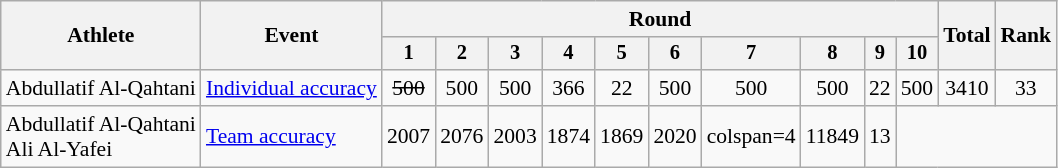<table class=wikitable style=font-size:90%;text-align:center>
<tr>
<th rowspan="2">Athlete</th>
<th rowspan="2">Event</th>
<th colspan=10>Round</th>
<th rowspan=2>Total</th>
<th rowspan=2>Rank</th>
</tr>
<tr style="font-size:95%">
<th>1</th>
<th>2</th>
<th>3</th>
<th>4</th>
<th>5</th>
<th>6</th>
<th>7</th>
<th>8</th>
<th>9</th>
<th>10</th>
</tr>
<tr>
<td align=left>Abdullatif Al-Qahtani</td>
<td align=left><a href='#'>Individual accuracy</a></td>
<td><s>500</s></td>
<td>500</td>
<td>500</td>
<td>366</td>
<td>22</td>
<td>500</td>
<td>500</td>
<td>500</td>
<td>22</td>
<td>500</td>
<td>3410</td>
<td>33</td>
</tr>
<tr>
<td align=left>Abdullatif Al-Qahtani<br>Ali Al-Yafei</td>
<td align=left><a href='#'>Team accuracy</a></td>
<td>2007</td>
<td>2076</td>
<td>2003</td>
<td>1874</td>
<td>1869</td>
<td>2020</td>
<td>colspan=4 </td>
<td>11849</td>
<td>13</td>
</tr>
</table>
